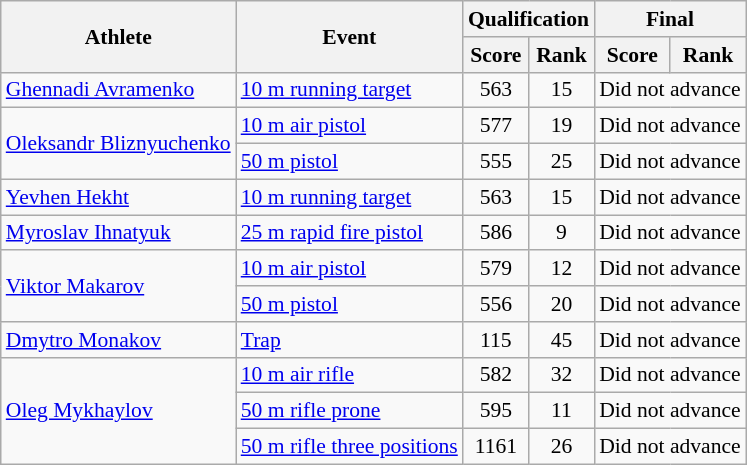<table class="wikitable" style="font-size:90%">
<tr>
<th rowspan="2">Athlete</th>
<th rowspan="2">Event</th>
<th colspan="2">Qualification</th>
<th colspan="2">Final</th>
</tr>
<tr>
<th>Score</th>
<th>Rank</th>
<th>Score</th>
<th>Rank</th>
</tr>
<tr>
<td><a href='#'>Ghennadi Avramenko</a></td>
<td><a href='#'>10 m running target</a></td>
<td align="center">563</td>
<td align="center">15</td>
<td colspan="2"  align="center">Did not advance</td>
</tr>
<tr>
<td rowspan=2><a href='#'>Oleksandr Bliznyuchenko</a></td>
<td><a href='#'>10 m air pistol</a></td>
<td align="center">577</td>
<td align="center">19</td>
<td colspan="2"  align="center">Did not advance</td>
</tr>
<tr>
<td><a href='#'>50 m pistol</a></td>
<td align="center">555</td>
<td align="center">25</td>
<td colspan="2"  align="center">Did not advance</td>
</tr>
<tr>
<td><a href='#'>Yevhen Hekht</a></td>
<td><a href='#'>10 m running target</a></td>
<td align="center">563</td>
<td align="center">15</td>
<td colspan="2"  align="center">Did not advance</td>
</tr>
<tr>
<td><a href='#'>Myroslav Ihnatyuk</a></td>
<td><a href='#'>25 m rapid fire pistol</a></td>
<td align="center">586</td>
<td align="center">9</td>
<td colspan="2"  align="center">Did not advance</td>
</tr>
<tr>
<td rowspan=2><a href='#'>Viktor Makarov</a></td>
<td><a href='#'>10 m air pistol</a></td>
<td align="center">579</td>
<td align="center">12</td>
<td colspan="2"  align="center">Did not advance</td>
</tr>
<tr>
<td><a href='#'>50 m pistol</a></td>
<td align="center">556</td>
<td align="center">20</td>
<td colspan="2"  align="center">Did not advance</td>
</tr>
<tr>
<td><a href='#'>Dmytro Monakov</a></td>
<td><a href='#'>Trap</a></td>
<td align="center">115</td>
<td align="center">45</td>
<td colspan="2"  align="center">Did not advance</td>
</tr>
<tr>
<td rowspan=3><a href='#'>Oleg Mykhaylov</a></td>
<td><a href='#'>10 m air rifle</a></td>
<td align="center">582</td>
<td align="center">32</td>
<td colspan="2"  align="center">Did not advance</td>
</tr>
<tr>
<td><a href='#'>50 m rifle prone</a></td>
<td align="center">595</td>
<td align="center">11</td>
<td colspan="2"  align="center">Did not advance</td>
</tr>
<tr>
<td><a href='#'>50 m rifle three positions</a></td>
<td align="center">1161</td>
<td align="center">26</td>
<td colspan="2"  align="center">Did not advance</td>
</tr>
</table>
